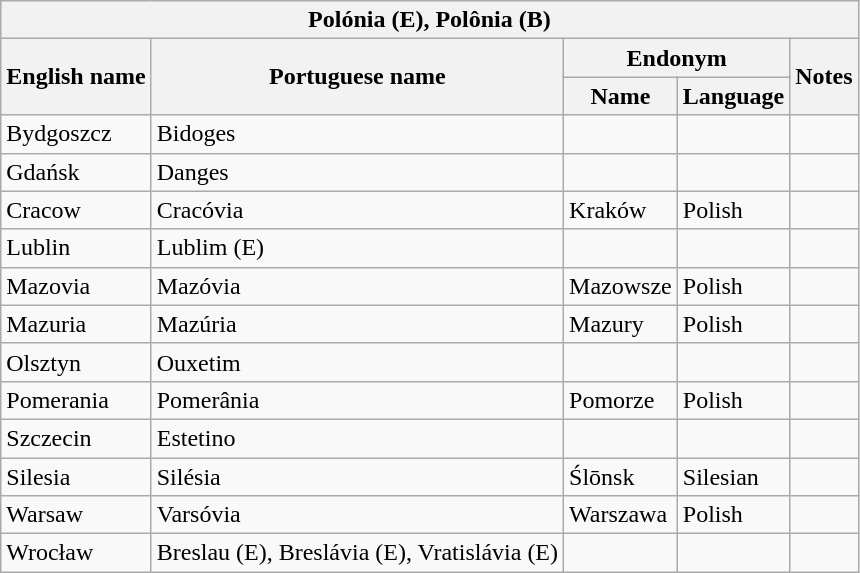<table class="wikitable sortable">
<tr>
<th colspan="5"> Polónia (E), Polônia (B)</th>
</tr>
<tr>
<th rowspan="2">English name</th>
<th rowspan="2">Portuguese name</th>
<th colspan="2">Endonym</th>
<th rowspan="2">Notes</th>
</tr>
<tr>
<th>Name</th>
<th>Language</th>
</tr>
<tr>
<td>Bydgoszcz</td>
<td>Bidoges</td>
<td></td>
<td></td>
<td></td>
</tr>
<tr>
<td>Gdańsk</td>
<td>Danges</td>
<td></td>
<td></td>
<td></td>
</tr>
<tr>
<td>Cracow</td>
<td>Cracóvia</td>
<td>Kraków</td>
<td>Polish</td>
<td></td>
</tr>
<tr>
<td>Lublin</td>
<td>Lublim (E)</td>
<td></td>
<td></td>
<td></td>
</tr>
<tr>
<td>Mazovia</td>
<td>Mazóvia</td>
<td>Mazowsze</td>
<td>Polish</td>
<td></td>
</tr>
<tr>
<td>Mazuria</td>
<td>Mazúria</td>
<td>Mazury</td>
<td>Polish</td>
<td></td>
</tr>
<tr>
<td>Olsztyn</td>
<td>Ouxetim</td>
<td></td>
<td></td>
<td></td>
</tr>
<tr>
<td>Pomerania</td>
<td>Pomerânia</td>
<td>Pomorze</td>
<td>Polish</td>
<td></td>
</tr>
<tr>
<td>Szczecin</td>
<td>Estetino</td>
<td></td>
<td></td>
<td></td>
</tr>
<tr>
<td>Silesia</td>
<td>Silésia</td>
<td>Ślōnsk</td>
<td>Silesian</td>
<td></td>
</tr>
<tr>
<td>Warsaw</td>
<td>Varsóvia</td>
<td>Warszawa</td>
<td>Polish</td>
<td></td>
</tr>
<tr>
<td>Wrocław</td>
<td>Breslau (E), Breslávia (E), Vratislávia (E)</td>
<td></td>
<td></td>
<td></td>
</tr>
</table>
